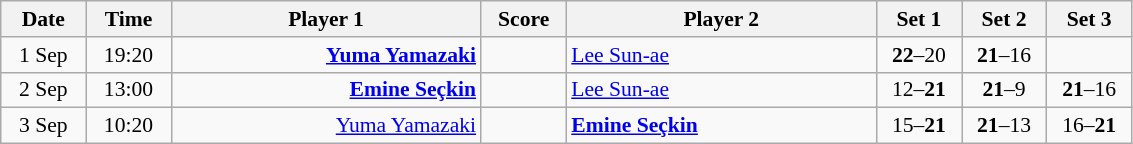<table class="wikitable" style="font-size:90%; text-align:center">
<tr>
<th width="50">Date</th>
<th width="50">Time</th>
<th width="200">Player 1</th>
<th width="50">Score</th>
<th width="200">Player 2</th>
<th width="50">Set 1</th>
<th width="50">Set 2</th>
<th width="50">Set 3</th>
</tr>
<tr>
<td>1 Sep</td>
<td>19:20</td>
<td align="right"><strong><a href='#'>Yuma Yamazaki</a> </strong></td>
<td> </td>
<td align="left"> <a href='#'>Lee Sun-ae</a></td>
<td><strong>22</strong>–20</td>
<td><strong>21</strong>–16</td>
<td></td>
</tr>
<tr>
<td>2 Sep</td>
<td>13:00</td>
<td align="right"><strong><a href='#'>Emine Seçkin</a> </strong></td>
<td> </td>
<td align="left"> <a href='#'>Lee Sun-ae</a></td>
<td>12–<strong>21</strong></td>
<td><strong>21</strong>–9</td>
<td><strong>21</strong>–16</td>
</tr>
<tr>
<td>3 Sep</td>
<td>10:20</td>
<td align="right"><a href='#'>Yuma Yamazaki</a> </td>
<td> </td>
<td align="left"><strong> <a href='#'>Emine Seçkin</a></strong></td>
<td>15–<strong>21</strong></td>
<td><strong>21</strong>–13</td>
<td>16–<strong>21</strong></td>
</tr>
</table>
